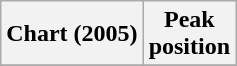<table class="wikitable plainrowheaders" style="text-align:center">
<tr>
<th scope="col">Chart (2005)</th>
<th scope="col">Peak<br>position</th>
</tr>
<tr>
</tr>
</table>
